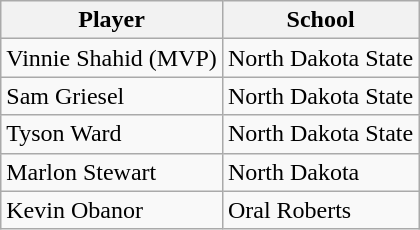<table class="wikitable">
<tr>
<th>Player</th>
<th>School</th>
</tr>
<tr>
<td>Vinnie Shahid (MVP)</td>
<td>North Dakota State</td>
</tr>
<tr>
<td>Sam Griesel</td>
<td>North Dakota State</td>
</tr>
<tr>
<td>Tyson Ward</td>
<td>North Dakota State</td>
</tr>
<tr>
<td>Marlon Stewart</td>
<td>North Dakota</td>
</tr>
<tr>
<td>Kevin Obanor</td>
<td>Oral Roberts</td>
</tr>
</table>
